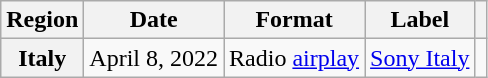<table class="wikitable plainrowheaders">
<tr>
<th scope="col">Region</th>
<th scope="col">Date</th>
<th scope="col">Format</th>
<th scope="col">Label</th>
<th scope="col"></th>
</tr>
<tr>
<th scope="row">Italy</th>
<td>April 8, 2022</td>
<td>Radio <a href='#'>airplay</a></td>
<td><a href='#'>Sony Italy</a></td>
<td></td>
</tr>
</table>
